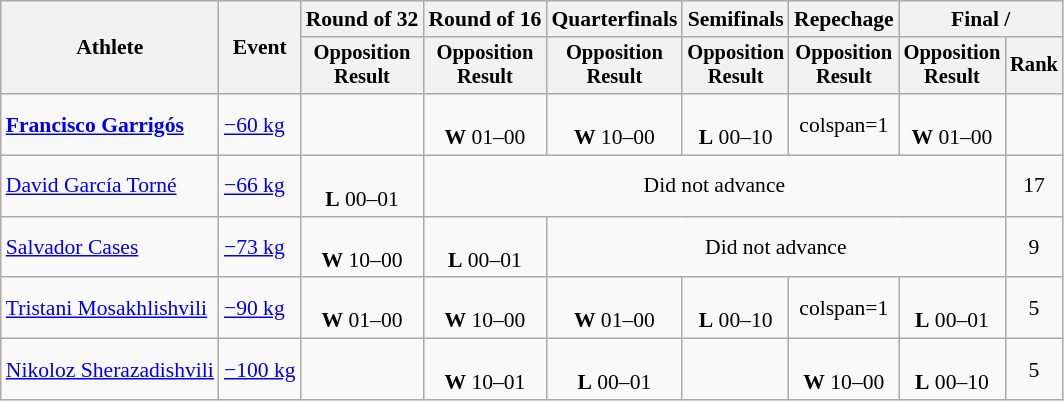<table class="wikitable" style="font-size:90%">
<tr>
<th rowspan="2">Athlete</th>
<th rowspan="2">Event</th>
<th>Round of 32</th>
<th>Round of 16</th>
<th>Quarterfinals</th>
<th>Semifinals</th>
<th>Repechage</th>
<th colspan=2>Final / </th>
</tr>
<tr style="font-size:95%">
<th>Opposition<br>Result</th>
<th>Opposition<br>Result</th>
<th>Opposition<br>Result</th>
<th>Opposition<br>Result</th>
<th>Opposition<br>Result</th>
<th>Opposition<br>Result</th>
<th>Rank</th>
</tr>
<tr align=center>
<td align=left><strong><a href='#'>Francisco Garrigós</a></strong></td>
<td align=left><a href='#'>−60 kg</a></td>
<td></td>
<td><br><strong>W</strong> 01–00</td>
<td><br><strong>W</strong> 10–00</td>
<td><br><strong>L</strong> 00–10</td>
<td>colspan=1 </td>
<td><br><strong>W</strong> 01–00</td>
<td></td>
</tr>
<tr align=center>
<td align=left><a href='#'>David García Torné</a></td>
<td align=left><a href='#'>−66 kg</a></td>
<td><br><strong>L</strong> 00–01</td>
<td colspan=5>Did not advance</td>
<td>17</td>
</tr>
<tr align=center>
<td align=left><a href='#'>Salvador Cases</a></td>
<td align=left><a href='#'>−73 kg</a></td>
<td><br><strong>W</strong> 10–00</td>
<td><br><strong>L</strong> 00–01</td>
<td colspan=4>Did not advance</td>
<td>9</td>
</tr>
<tr align=center>
<td align=left><a href='#'>Tristani Mosakhlishvili</a></td>
<td align=left><a href='#'>−90 kg</a></td>
<td><br><strong>W</strong> 01–00</td>
<td><br><strong>W</strong> 10–00</td>
<td><br><strong>W</strong> 01–00</td>
<td><br><strong>L</strong> 00–10</td>
<td>colspan=1 </td>
<td><br><strong>L</strong> 00–01</td>
<td>5</td>
</tr>
<tr align=center>
<td align=left><a href='#'>Nikoloz Sherazadishvili</a></td>
<td align=left><a href='#'>−100 kg</a></td>
<td></td>
<td><br><strong>W</strong> 10–01</td>
<td><br><strong>L</strong> 00–01</td>
<td></td>
<td><br><strong>W</strong> 10–00</td>
<td><br><strong>L</strong> 00–10</td>
<td>5</td>
</tr>
</table>
